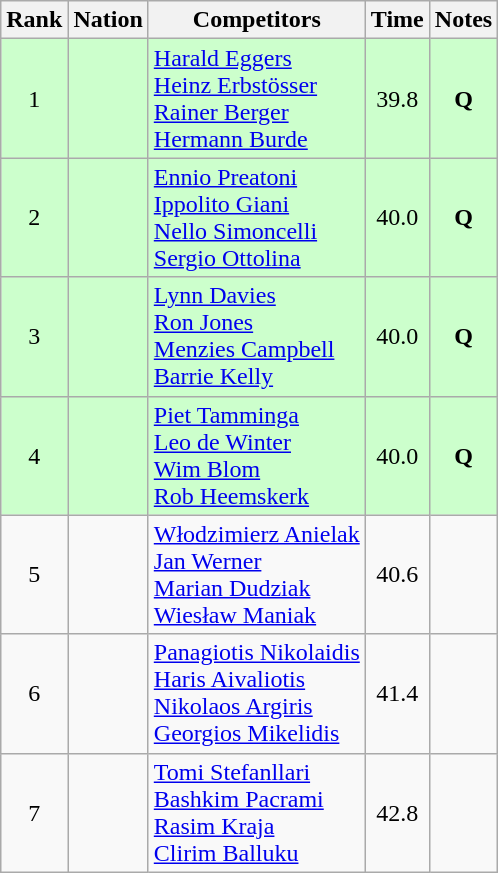<table class="wikitable sortable" style="text-align:center">
<tr>
<th>Rank</th>
<th>Nation</th>
<th>Competitors</th>
<th>Time</th>
<th>Notes</th>
</tr>
<tr bgcolor=ccffcc>
<td>1</td>
<td align=left></td>
<td align=left><a href='#'>Harald Eggers</a><br><a href='#'>Heinz Erbstösser</a><br><a href='#'>Rainer Berger</a><br><a href='#'>Hermann Burde</a></td>
<td>39.8</td>
<td><strong>Q</strong></td>
</tr>
<tr bgcolor=ccffcc>
<td>2</td>
<td align=left></td>
<td align=left><a href='#'>Ennio Preatoni</a><br><a href='#'>Ippolito Giani</a><br><a href='#'>Nello Simoncelli</a><br><a href='#'>Sergio Ottolina</a></td>
<td>40.0</td>
<td><strong>Q</strong></td>
</tr>
<tr bgcolor=ccffcc>
<td>3</td>
<td align=left></td>
<td align=left><a href='#'>Lynn Davies</a><br><a href='#'>Ron Jones</a><br><a href='#'>Menzies Campbell</a><br><a href='#'>Barrie Kelly</a></td>
<td>40.0</td>
<td><strong>Q</strong></td>
</tr>
<tr bgcolor=ccffcc>
<td>4</td>
<td align=left></td>
<td align=left><a href='#'>Piet Tamminga</a><br><a href='#'>Leo de Winter</a><br><a href='#'>Wim Blom</a><br><a href='#'>Rob Heemskerk</a></td>
<td>40.0</td>
<td><strong>Q</strong></td>
</tr>
<tr>
<td>5</td>
<td align=left></td>
<td align=left><a href='#'>Włodzimierz Anielak</a><br><a href='#'>Jan Werner</a><br><a href='#'>Marian Dudziak</a><br><a href='#'>Wiesław Maniak</a></td>
<td>40.6</td>
<td></td>
</tr>
<tr>
<td>6</td>
<td align=left></td>
<td align=left><a href='#'>Panagiotis Nikolaidis</a><br><a href='#'>Haris Aivaliotis</a><br><a href='#'>Nikolaos Argiris</a><br><a href='#'>Georgios Mikelidis</a></td>
<td>41.4</td>
<td></td>
</tr>
<tr>
<td>7</td>
<td align=left></td>
<td align=left><a href='#'>Tomi Stefanllari</a><br><a href='#'>Bashkim Pacrami</a><br><a href='#'>Rasim Kraja</a><br><a href='#'>Clirim Balluku</a></td>
<td>42.8</td>
<td></td>
</tr>
</table>
